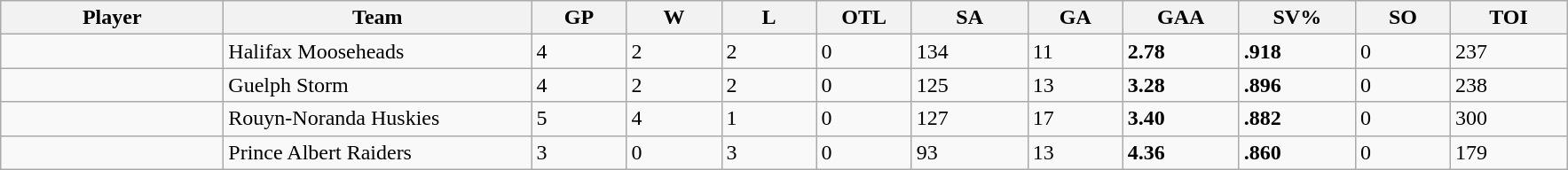<table class="wikitable sortable">
<tr>
<th style="width:10em">Player</th>
<th style="width:14em">Team</th>
<th style="width:4em">GP</th>
<th style="width:4em">W</th>
<th style="width:4em">L</th>
<th style="width:4em">OTL</th>
<th style="width:5em">SA</th>
<th style="width:4em">GA</th>
<th style="width:5em">GAA</th>
<th style="width:5em">SV%</th>
<th style="width:4em">SO</th>
<th style="width:5em">TOI</th>
</tr>
<tr>
<td></td>
<td>Halifax Mooseheads</td>
<td>4</td>
<td>2</td>
<td>2</td>
<td>0</td>
<td>134</td>
<td>11</td>
<td><strong>2.78</strong></td>
<td><strong>.918</strong></td>
<td>0</td>
<td>237</td>
</tr>
<tr>
<td></td>
<td>Guelph Storm</td>
<td>4</td>
<td>2</td>
<td>2</td>
<td>0</td>
<td>125</td>
<td>13</td>
<td><strong>3.28</strong></td>
<td><strong>.896</strong></td>
<td>0</td>
<td>238</td>
</tr>
<tr>
<td></td>
<td>Rouyn-Noranda Huskies</td>
<td>5</td>
<td>4</td>
<td>1</td>
<td>0</td>
<td>127</td>
<td>17</td>
<td><strong>3.40</strong></td>
<td><strong>.882</strong></td>
<td>0</td>
<td>300</td>
</tr>
<tr>
<td></td>
<td>Prince Albert Raiders</td>
<td>3</td>
<td>0</td>
<td>3</td>
<td>0</td>
<td>93</td>
<td>13</td>
<td><strong>4.36</strong></td>
<td><strong>.860</strong></td>
<td>0</td>
<td>179</td>
</tr>
</table>
